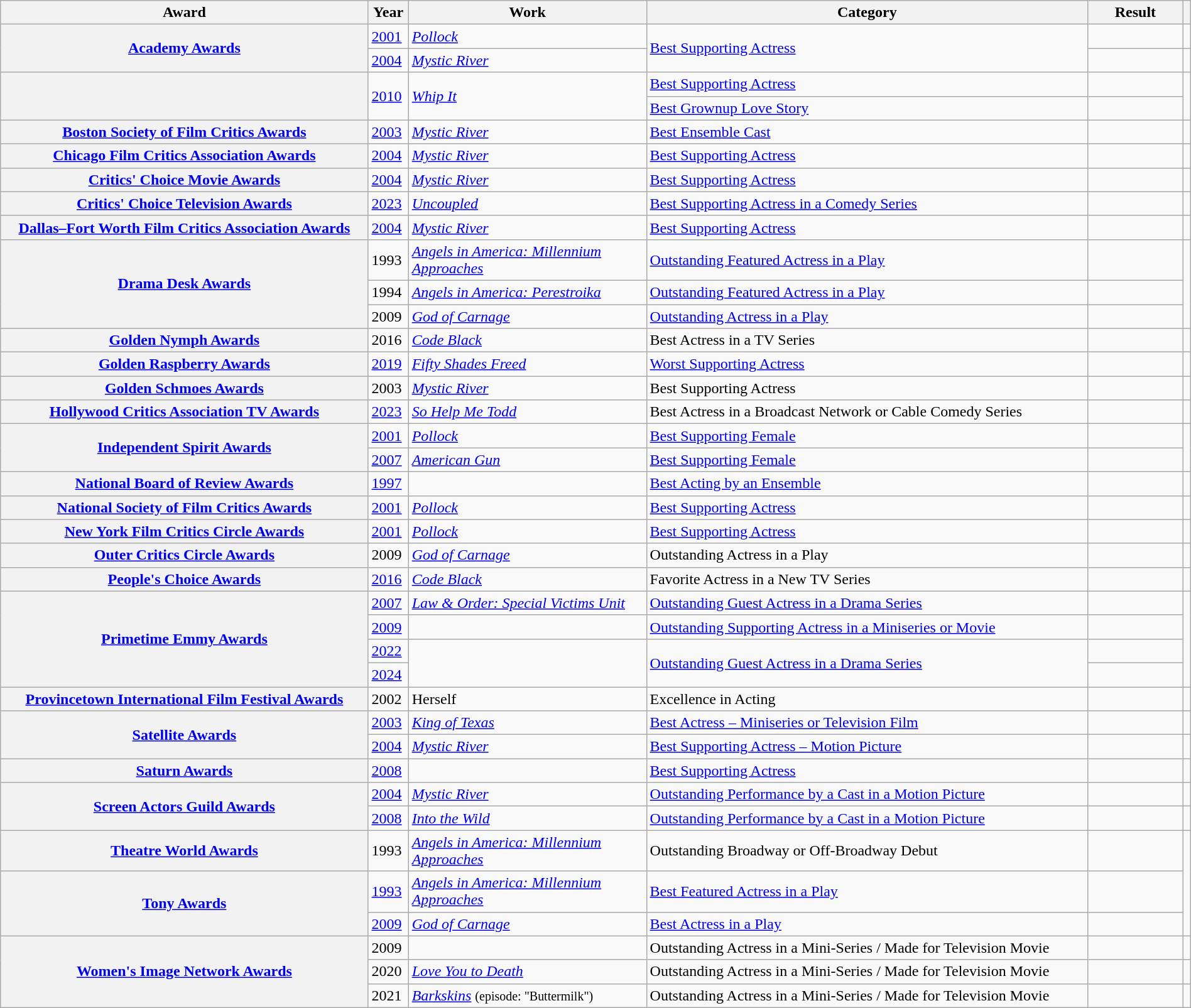<table class="wikitable sortable plainrowheaders" style="width: 100%;">
<tr>
<th scope="col">Award</th>
<th scope="col">Year</th>
<th scope="col" style="width: 20%;">Work</th>
<th scope="col">Category</th>
<th scope="col" style="width: 8%;">Result</th>
<th scope="col" class="unsortable"></th>
</tr>
<tr>
<th scope="row" rowspan="2"><a href='#'>Academy Awards</a></th>
<td><a href='#'>2001</a></td>
<td><em><a href='#'>Pollock</a></em></td>
<td rowspan=2><a href='#'>Best Supporting Actress</a></td>
<td></td>
<td style="text-align:center;"></td>
</tr>
<tr>
<td><a href='#'>2004</a></td>
<td><em><a href='#'>Mystic River</a></em></td>
<td></td>
<td style="text-align:center;"></td>
</tr>
<tr>
<th scope="row" rowspan="2"></th>
<td rowspan="2"><a href='#'>2010</a></td>
<td rowspan="2"><em><a href='#'>Whip It</a></em></td>
<td><a href='#'>Best Supporting Actress</a></td>
<td></td>
<td style="text-align:center;" rowspan="2"></td>
</tr>
<tr>
<td><a href='#'>Best Grownup Love Story</a></td>
<td></td>
</tr>
<tr>
<th scope="row"><a href='#'>Boston Society of Film Critics Awards</a></th>
<td><a href='#'>2003</a></td>
<td><em><a href='#'>Mystic River</a></em></td>
<td><a href='#'>Best Ensemble Cast</a></td>
<td></td>
<td style="text-align:center;"></td>
</tr>
<tr>
<th scope="row"><a href='#'>Chicago Film Critics Association Awards</a></th>
<td><a href='#'>2004</a></td>
<td><em><a href='#'>Mystic River</a></em></td>
<td><a href='#'>Best Supporting Actress</a></td>
<td></td>
<td style="text-align:center;"></td>
</tr>
<tr>
<th scope="row"><a href='#'>Critics' Choice Movie Awards</a></th>
<td><a href='#'>2004</a></td>
<td><em><a href='#'>Mystic River</a></em></td>
<td><a href='#'>Best Supporting Actress</a></td>
<td></td>
<td style="text-align:center;"></td>
</tr>
<tr>
<th scope="row"><a href='#'>Critics' Choice Television Awards</a></th>
<td><a href='#'>2023</a></td>
<td><em><a href='#'>Uncoupled</a></em></td>
<td><a href='#'>Best Supporting Actress in a Comedy Series</a></td>
<td></td>
<td style="text-align:center;"></td>
</tr>
<tr>
<th scope="row"><a href='#'>Dallas–Fort Worth Film Critics Association Awards</a></th>
<td><a href='#'>2004</a></td>
<td><em><a href='#'>Mystic River</a></em></td>
<td><a href='#'>Best Supporting Actress</a></td>
<td></td>
<td style="text-align:center;"></td>
</tr>
<tr>
<th scope="row" rowspan="3"><a href='#'>Drama Desk Awards</a></th>
<td>1993</td>
<td><em><a href='#'>Angels in America: Millennium Approaches</a></em></td>
<td><a href='#'>Outstanding Featured Actress in a Play</a></td>
<td></td>
<td style="text-align:center;" rowspan="3"></td>
</tr>
<tr>
<td>1994</td>
<td><em><a href='#'>Angels in America: Perestroika</a></em></td>
<td><a href='#'>Outstanding Featured Actress in a Play</a></td>
<td></td>
</tr>
<tr>
<td>2009</td>
<td><em><a href='#'>God of Carnage</a></em></td>
<td><a href='#'>Outstanding Actress in a Play</a></td>
<td></td>
</tr>
<tr>
<th scope="row"><a href='#'>Golden Nymph Awards</a></th>
<td>2016</td>
<td><em><a href='#'>Code Black</a></em></td>
<td>Best Actress in a TV Series</td>
<td></td>
<td style="text-align:center;"></td>
</tr>
<tr>
<th scope="row"><a href='#'>Golden Raspberry Awards</a></th>
<td><a href='#'>2019</a></td>
<td><em><a href='#'>Fifty Shades Freed</a></em></td>
<td><a href='#'>Worst Supporting Actress</a></td>
<td></td>
<td style="text-align:center;"></td>
</tr>
<tr>
<th scope="row"><a href='#'>Golden Schmoes Awards</a></th>
<td>2003</td>
<td><em><a href='#'>Mystic River</a></em></td>
<td>Best Supporting Actress</td>
<td></td>
<td style="text-align:center;"></td>
</tr>
<tr>
<th scope="row"><a href='#'>Hollywood Critics Association TV Awards</a></th>
<td><a href='#'>2023</a></td>
<td><em><a href='#'>So Help Me Todd</a></em></td>
<td>Best Actress in a Broadcast Network or Cable Comedy Series</td>
<td></td>
<td style="text-align:center;"></td>
</tr>
<tr>
<th scope="row" rowspan="2"><a href='#'>Independent Spirit Awards</a></th>
<td><a href='#'>2001</a></td>
<td><em><a href='#'>Pollock</a></em></td>
<td><a href='#'>Best Supporting Female</a></td>
<td></td>
<td style="text-align:center;" rowspan="2"></td>
</tr>
<tr>
<td><a href='#'>2007</a></td>
<td><em><a href='#'>American Gun</a></em></td>
<td><a href='#'>Best Supporting Female</a></td>
<td></td>
</tr>
<tr>
<th scope="row"><a href='#'>National Board of Review Awards</a></th>
<td><a href='#'>1997</a></td>
<td></td>
<td><a href='#'>Best Acting by an Ensemble</a></td>
<td></td>
<td style="text-align:center;"></td>
</tr>
<tr>
<th scope="row"><a href='#'>National Society of Film Critics Awards</a></th>
<td><a href='#'>2001</a></td>
<td><em><a href='#'>Pollock</a></em></td>
<td><a href='#'>Best Supporting Actress</a></td>
<td></td>
<td style="text-align:center;"></td>
</tr>
<tr>
<th scope="row"><a href='#'>New York Film Critics Circle Awards</a></th>
<td><a href='#'>2001</a></td>
<td><em><a href='#'>Pollock</a></em></td>
<td><a href='#'>Best Supporting Actress</a></td>
<td></td>
<td style="text-align:center;"></td>
</tr>
<tr>
<th scope="row"><a href='#'>Outer Critics Circle Awards</a></th>
<td>2009</td>
<td><em><a href='#'>God of Carnage</a></em></td>
<td>Outstanding Actress in a Play</td>
<td></td>
<td style="text-align:center;"></td>
</tr>
<tr>
<th scope="row"><a href='#'>People's Choice Awards</a></th>
<td><a href='#'>2016</a></td>
<td><em><a href='#'>Code Black</a></em></td>
<td>Favorite Actress in a New TV Series</td>
<td></td>
<td style="text-align:center;"></td>
</tr>
<tr>
<th scope="row" rowspan="4"><a href='#'>Primetime Emmy Awards</a></th>
<td><a href='#'>2007</a></td>
<td><em><a href='#'>Law & Order: Special Victims Unit</a></em></td>
<td><a href='#'>Outstanding Guest Actress in a Drama Series</a></td>
<td></td>
<td style="text-align:center;" rowspan="4"></td>
</tr>
<tr>
<td><a href='#'>2009</a></td>
<td></td>
<td><a href='#'>Outstanding Supporting Actress in a Miniseries or Movie</a></td>
<td></td>
</tr>
<tr>
<td><a href='#'>2022</a></td>
<td rowspan="2"></td>
<td rowspan="2"><a href='#'>Outstanding Guest Actress in a Drama Series</a></td>
<td></td>
</tr>
<tr>
<td><a href='#'>2024</a></td>
<td></td>
</tr>
<tr>
<th scope="row"><a href='#'>Provincetown International Film Festival Awards</a></th>
<td>2002</td>
<td>Herself</td>
<td>Excellence in Acting</td>
<td></td>
<td style="text-align:center;"></td>
</tr>
<tr>
<th scope="row" rowspan="2"><a href='#'>Satellite Awards</a></th>
<td><a href='#'>2003</a></td>
<td><em><a href='#'>King of Texas</a></em></td>
<td><a href='#'>Best Actress – Miniseries or Television Film</a></td>
<td></td>
<td style="text-align:center;"></td>
</tr>
<tr>
<td><a href='#'>2004</a></td>
<td><em><a href='#'>Mystic River</a></em></td>
<td><a href='#'>Best Supporting Actress – Motion Picture</a></td>
<td></td>
<td style="text-align:center;"></td>
</tr>
<tr>
<th scope="row"><a href='#'>Saturn Awards</a></th>
<td><a href='#'>2008</a></td>
<td></td>
<td><a href='#'>Best Supporting Actress</a></td>
<td></td>
<td style="text-align:center;"></td>
</tr>
<tr>
<th scope="row" rowspan="2"><a href='#'>Screen Actors Guild Awards</a></th>
<td><a href='#'>2004</a></td>
<td><em><a href='#'>Mystic River</a></em></td>
<td><a href='#'>Outstanding Performance by a Cast in a Motion Picture</a></td>
<td></td>
<td style="text-align:center;"></td>
</tr>
<tr>
<td><a href='#'>2008</a></td>
<td><em><a href='#'>Into the Wild</a></em></td>
<td><a href='#'>Outstanding Performance by a Cast in a Motion Picture</a></td>
<td></td>
<td style="text-align:center;"></td>
</tr>
<tr>
<th scope="row"><a href='#'>Theatre World Awards</a></th>
<td>1993</td>
<td><em><a href='#'>Angels in America: Millennium Approaches</a></em></td>
<td>Outstanding Broadway or Off-Broadway Debut</td>
<td></td>
<td style="text-align:center;" rowspan="3"></td>
</tr>
<tr>
<th scope="row" rowspan="2"><a href='#'>Tony Awards</a></th>
<td><a href='#'>1993</a></td>
<td><em><a href='#'>Angels in America: Millennium Approaches</a></em></td>
<td><a href='#'>Best Featured Actress in a Play</a></td>
<td></td>
</tr>
<tr>
<td><a href='#'>2009</a></td>
<td><em><a href='#'>God of Carnage</a></em></td>
<td><a href='#'>Best Actress in a Play</a></td>
<td></td>
</tr>
<tr>
<th scope="row" rowspan="3"><a href='#'>Women's Image Network Awards</a></th>
<td>2009</td>
<td></td>
<td>Outstanding Actress in a Mini-Series / Made for Television Movie</td>
<td></td>
<td style="text-align:center;"></td>
</tr>
<tr>
<td>2020</td>
<td><em><a href='#'>Love You to Death</a></em></td>
<td>Outstanding Actress in a Mini-Series / Made for Television Movie</td>
<td></td>
<td style="text-align:center;"></td>
</tr>
<tr>
<td>2021</td>
<td><em><a href='#'>Barkskins</a></em> <small>(episode: "Buttermilk")</small></td>
<td>Outstanding Actress in a Mini-Series / Made for Television Movie</td>
<td></td>
<td style="text-align:center;"></td>
</tr>
</table>
